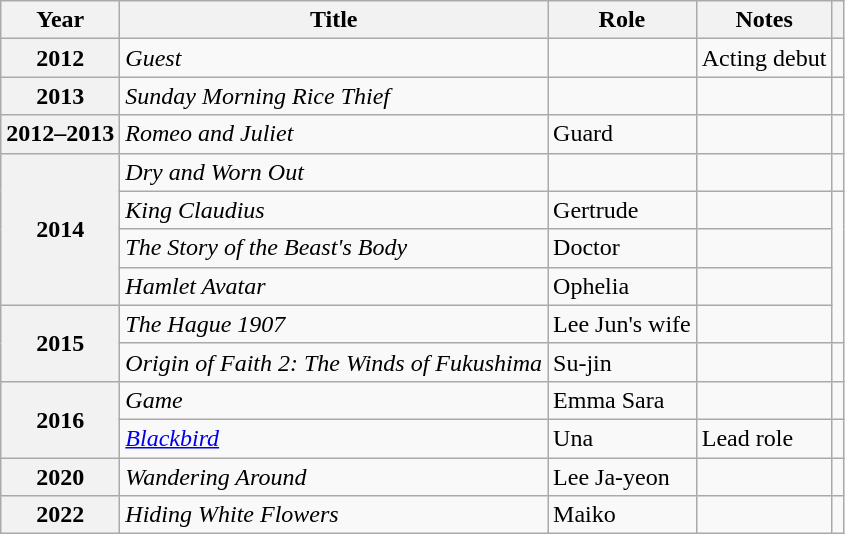<table class="wikitable sortable plainrowheaders">
<tr>
<th scope="col">Year</th>
<th scope="col">Title</th>
<th scope="col">Role</th>
<th scope="col">Notes</th>
<th scope="col" class="unsortable"></th>
</tr>
<tr>
<th scope="row">2012</th>
<td><em>Guest</em></td>
<td></td>
<td>Acting debut</td>
<td></td>
</tr>
<tr>
<th scope="row">2013</th>
<td><em>Sunday Morning Rice Thief</em></td>
<td></td>
<td></td>
<td></td>
</tr>
<tr>
<th scope="row">2012–2013</th>
<td><em>Romeo and Juliet</em></td>
<td>Guard</td>
<td></td>
<td></td>
</tr>
<tr>
<th rowspan="4" scope="row">2014</th>
<td><em>Dry and Worn Out</em></td>
<td></td>
<td></td>
<td></td>
</tr>
<tr>
<td><em>King Claudius</em></td>
<td>Gertrude</td>
<td></td>
<td rowspan="4"></td>
</tr>
<tr>
<td><em>The Story of the Beast's Body</em></td>
<td>Doctor</td>
<td></td>
</tr>
<tr>
<td><em>Hamlet Avatar</em></td>
<td>Ophelia</td>
<td></td>
</tr>
<tr>
<th rowspan="2" scope="row">2015</th>
<td><em>The Hague 1907</em></td>
<td>Lee Jun's wife</td>
<td></td>
</tr>
<tr>
<td><em>Origin of Faith 2: The Winds of Fukushima</em></td>
<td>Su-jin</td>
<td></td>
<td></td>
</tr>
<tr>
<th rowspan="2" scope="row">2016</th>
<td><em>Game</em></td>
<td>Emma Sara</td>
<td></td>
<td></td>
</tr>
<tr>
<td><em><a href='#'>Blackbird</a></em></td>
<td>Una</td>
<td>Lead role</td>
<td></td>
</tr>
<tr>
<th scope="row">2020</th>
<td><em>Wandering Around</em></td>
<td>Lee Ja-yeon</td>
<td></td>
<td></td>
</tr>
<tr>
<th scope="row">2022</th>
<td><em>Hiding White Flowers</em></td>
<td>Maiko</td>
<td></td>
<td></td>
</tr>
</table>
